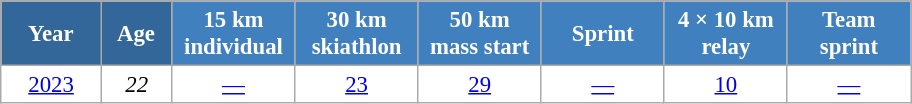<table class="wikitable" style="font-size:95%; text-align:center; border:grey solid 1px; border-collapse:collapse; background:#ffffff;">
<tr>
<th style="background-color:#369; color:white; width:60px;"> Year </th>
<th style="background-color:#369; color:white; width:40px;"> Age </th>
<th style="background-color:#4180be; color:white; width:75px;"> 15 km <br> individual </th>
<th style="background-color:#4180be; color:white; width:75px;"> 30 km <br> skiathlon </th>
<th style="background-color:#4180be; color:white; width:75px;"> 50 km <br> mass start </th>
<th style="background-color:#4180be; color:white; width:75px;"> Sprint </th>
<th style="background-color:#4180be; color:white; width:75px;"> 4 × 10 km <br> relay </th>
<th style="background-color:#4180be; color:white; width:75px;"> Team <br> sprint </th>
</tr>
<tr>
<td><a href='#'>2023</a></td>
<td><em>22</em></td>
<td><a href='#'>—</a></td>
<td><a href='#'>23</a></td>
<td><a href='#'>29</a></td>
<td><a href='#'>—</a></td>
<td><a href='#'>10</a></td>
<td><a href='#'>—</a></td>
</tr>
</table>
